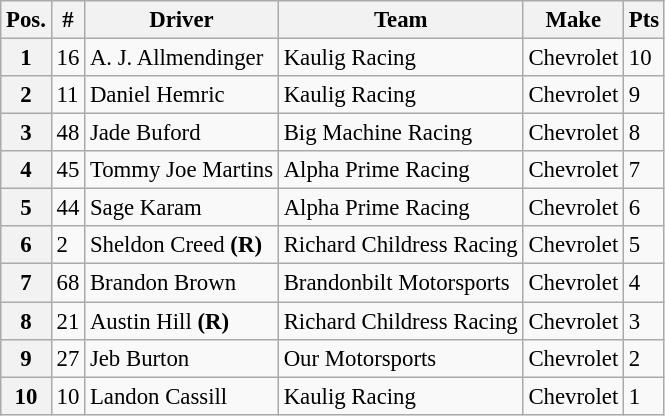<table class="wikitable" style="font-size:95%">
<tr>
<th>Pos.</th>
<th>#</th>
<th>Driver</th>
<th>Team</th>
<th>Make</th>
<th>Pts</th>
</tr>
<tr>
<th>1</th>
<td>16</td>
<td>A. J. Allmendinger</td>
<td>Kaulig Racing</td>
<td>Chevrolet</td>
<td>10</td>
</tr>
<tr>
<th>2</th>
<td>11</td>
<td>Daniel Hemric</td>
<td>Kaulig Racing</td>
<td>Chevrolet</td>
<td>9</td>
</tr>
<tr>
<th>3</th>
<td>48</td>
<td>Jade Buford</td>
<td>Big Machine Racing</td>
<td>Chevrolet</td>
<td>8</td>
</tr>
<tr>
<th>4</th>
<td>45</td>
<td>Tommy Joe Martins</td>
<td>Alpha Prime Racing</td>
<td>Chevrolet</td>
<td>7</td>
</tr>
<tr>
<th>5</th>
<td>44</td>
<td>Sage Karam</td>
<td>Alpha Prime Racing</td>
<td>Chevrolet</td>
<td>6</td>
</tr>
<tr>
<th>6</th>
<td>2</td>
<td>Sheldon Creed <strong>(R)</strong></td>
<td>Richard Childress Racing</td>
<td>Chevrolet</td>
<td>5</td>
</tr>
<tr>
<th>7</th>
<td>68</td>
<td>Brandon Brown</td>
<td>Brandonbilt Motorsports</td>
<td>Chevrolet</td>
<td>4</td>
</tr>
<tr>
<th>8</th>
<td>21</td>
<td>Austin Hill <strong>(R)</strong></td>
<td>Richard Childress Racing</td>
<td>Chevrolet</td>
<td>3</td>
</tr>
<tr>
<th>9</th>
<td>27</td>
<td>Jeb Burton</td>
<td>Our Motorsports</td>
<td>Chevrolet</td>
<td>2</td>
</tr>
<tr>
<th>10</th>
<td>10</td>
<td>Landon Cassill</td>
<td>Kaulig Racing</td>
<td>Chevrolet</td>
<td>1</td>
</tr>
</table>
